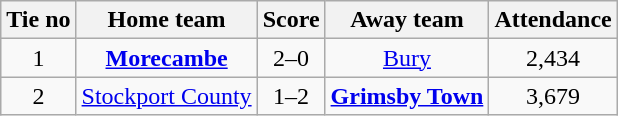<table class="wikitable" style="text-align: center">
<tr>
<th>Tie no</th>
<th>Home team</th>
<th>Score</th>
<th>Away team</th>
<th>Attendance</th>
</tr>
<tr>
<td>1</td>
<td><strong><a href='#'>Morecambe</a></strong></td>
<td>2–0</td>
<td><a href='#'>Bury</a></td>
<td>2,434</td>
</tr>
<tr>
<td>2</td>
<td><a href='#'>Stockport County</a></td>
<td>1–2</td>
<td><strong><a href='#'>Grimsby Town</a></strong></td>
<td>3,679</td>
</tr>
</table>
